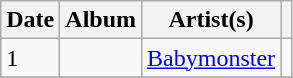<table class="wikitable">
<tr>
<th>Date</th>
<th>Album</th>
<th>Artist(s)</th>
<th></th>
</tr>
<tr>
<td>1</td>
<td></td>
<td><a href='#'>Babymonster</a></td>
<td style="text-align:center"></td>
</tr>
<tr>
</tr>
</table>
